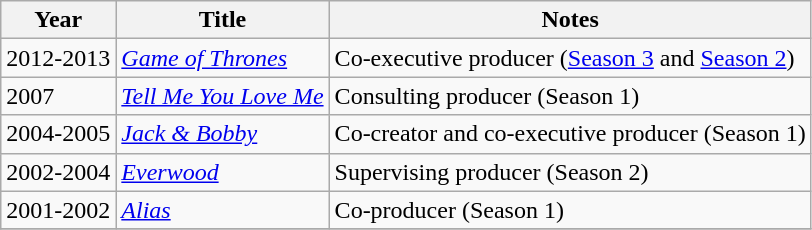<table class="wikitable">
<tr>
<th>Year</th>
<th>Title</th>
<th>Notes</th>
</tr>
<tr>
<td>2012-2013</td>
<td><em><a href='#'>Game of Thrones</a></em></td>
<td>Co-executive producer (<a href='#'>Season 3</a> and <a href='#'>Season 2</a>)</td>
</tr>
<tr>
<td>2007</td>
<td><em><a href='#'>Tell Me You Love Me</a></em></td>
<td>Consulting producer (Season 1)</td>
</tr>
<tr>
<td>2004-2005</td>
<td><em><a href='#'>Jack & Bobby</a></em></td>
<td>Co-creator and co-executive producer (Season 1)</td>
</tr>
<tr>
<td>2002-2004</td>
<td><em><a href='#'>Everwood</a></em></td>
<td>Supervising producer (Season 2)</td>
</tr>
<tr>
<td>2001-2002</td>
<td><em><a href='#'>Alias</a></em></td>
<td>Co-producer (Season 1)</td>
</tr>
<tr>
</tr>
</table>
